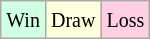<table class="wikitable">
<tr>
<td style="background-color: #d0ffe3;"><small>Win</small></td>
<td style="background-color: #ffffdd;"><small>Draw</small></td>
<td style="background-color: #ffd0e3;"><small>Loss</small></td>
</tr>
</table>
